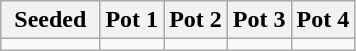<table class="wikitable">
<tr>
<th width=28%>Seeded</th>
<th width=18%>Pot 1</th>
<th width=18%>Pot 2</th>
<th width=18%>Pot 3</th>
<th width=18%>Pot 4</th>
</tr>
<tr>
<td></td>
<td></td>
<td></td>
<td></td>
<td></td>
</tr>
</table>
